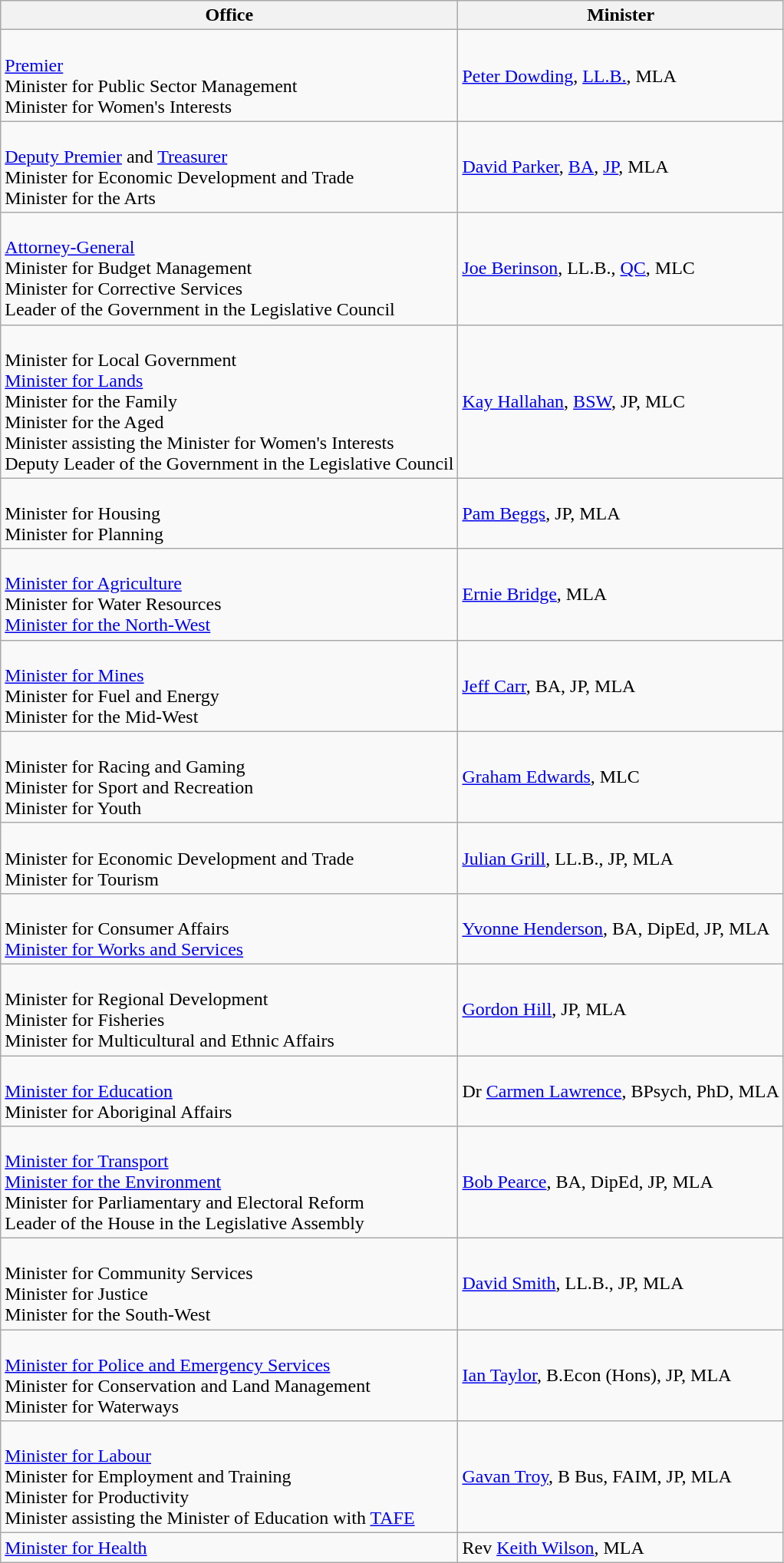<table class="wikitable">
<tr>
<th>Office</th>
<th>Minister</th>
</tr>
<tr>
<td><br><a href='#'>Premier</a><br>
Minister for Public Sector Management<br>
Minister for Women's Interests</td>
<td><a href='#'>Peter Dowding</a>, <a href='#'>LL.B.</a>, MLA</td>
</tr>
<tr>
<td><br><a href='#'>Deputy Premier</a> and <a href='#'>Treasurer</a><br>
Minister for Economic Development and Trade<br>
Minister for the Arts</td>
<td><a href='#'>David Parker</a>, <a href='#'>BA</a>, <a href='#'>JP</a>, MLA</td>
</tr>
<tr>
<td><br><a href='#'>Attorney-General</a><br>
Minister for Budget Management<br>
Minister for Corrective Services<br>
Leader of the Government in the Legislative Council</td>
<td><a href='#'>Joe Berinson</a>, LL.B., <a href='#'>QC</a>, MLC</td>
</tr>
<tr>
<td><br>Minister for Local Government<br>
<a href='#'>Minister for Lands</a><br>
Minister for the Family<br>
Minister for the Aged<br>
Minister assisting the Minister for Women's Interests<br>
Deputy Leader of the Government in the Legislative Council</td>
<td><a href='#'>Kay Hallahan</a>, <a href='#'>BSW</a>, JP, MLC</td>
</tr>
<tr>
<td><br>Minister for Housing<br>
Minister for Planning</td>
<td><a href='#'>Pam Beggs</a>, JP, MLA</td>
</tr>
<tr>
<td><br><a href='#'>Minister for Agriculture</a><br>
Minister for Water Resources<br>
<a href='#'>Minister for the North-West</a><br></td>
<td><a href='#'>Ernie Bridge</a>, MLA</td>
</tr>
<tr>
<td><br><a href='#'>Minister for Mines</a><br>
Minister for Fuel and Energy<br>
Minister for the Mid-West</td>
<td><a href='#'>Jeff Carr</a>, BA, JP, MLA</td>
</tr>
<tr>
<td><br>Minister for Racing and Gaming<br>
Minister for Sport and Recreation<br>
Minister for Youth</td>
<td><a href='#'>Graham Edwards</a>, MLC</td>
</tr>
<tr>
<td><br>Minister for Economic Development and Trade<br>
Minister for Tourism</td>
<td><a href='#'>Julian Grill</a>, LL.B., JP, MLA</td>
</tr>
<tr>
<td><br>Minister for Consumer Affairs<br>
<a href='#'>Minister for Works and Services</a></td>
<td><a href='#'>Yvonne Henderson</a>, BA, DipEd, JP, MLA</td>
</tr>
<tr>
<td><br>Minister for Regional Development<br>
Minister for Fisheries<br>
Minister for Multicultural and Ethnic Affairs</td>
<td><a href='#'>Gordon Hill</a>, JP, MLA</td>
</tr>
<tr>
<td><br><a href='#'>Minister for Education</a><br>
Minister for Aboriginal Affairs</td>
<td>Dr <a href='#'>Carmen Lawrence</a>, BPsych, PhD, MLA</td>
</tr>
<tr>
<td><br><a href='#'>Minister for Transport</a><br>
<a href='#'>Minister for the Environment</a><br>
Minister for Parliamentary and Electoral Reform<br>
Leader of the House in the Legislative Assembly</td>
<td><a href='#'>Bob Pearce</a>, BA, DipEd, JP, MLA</td>
</tr>
<tr>
<td><br>Minister for Community Services<br>
Minister for Justice<br>
Minister for the South-West</td>
<td><a href='#'>David Smith</a>, LL.B., JP, MLA</td>
</tr>
<tr>
<td><br><a href='#'>Minister for Police and Emergency Services</a><br>
Minister for Conservation and Land Management<br>
Minister for Waterways</td>
<td><a href='#'>Ian Taylor</a>, B.Econ (Hons), JP, MLA</td>
</tr>
<tr>
<td><br><a href='#'>Minister for Labour</a><br>
Minister for Employment and Training<br>
Minister for Productivity<br>
Minister assisting the Minister of Education with <a href='#'>TAFE</a></td>
<td><a href='#'>Gavan Troy</a>, B Bus, FAIM, JP, MLA</td>
</tr>
<tr>
<td><a href='#'>Minister for Health</a></td>
<td>Rev <a href='#'>Keith Wilson</a>, MLA</td>
</tr>
</table>
